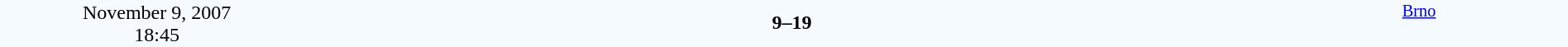<table style="width: 100%; background:#F5FAFF;" cellspacing="0">
<tr>
<td align=center rowspan=3 width=20%>November 9, 2007<br>18:45</td>
</tr>
<tr>
<td width=24% align=right></td>
<td align=center width=13%><strong>9–19</strong></td>
<td width=24%></td>
<td style=font-size:85% rowspan=3 valign=top align=center><a href='#'>Brno</a></td>
</tr>
<tr style=font-size:85%>
<td align=right></td>
<td align=center></td>
<td></td>
</tr>
</table>
